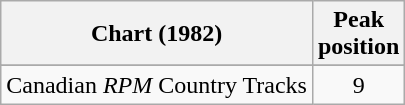<table class="wikitable sortable">
<tr>
<th align="left">Chart (1982)</th>
<th align="center">Peak<br>position</th>
</tr>
<tr>
</tr>
<tr>
<td align="left">Canadian <em>RPM</em> Country Tracks</td>
<td align="center">9</td>
</tr>
</table>
